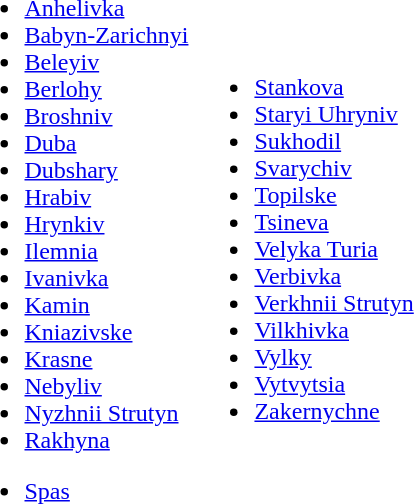<table>
<tr>
<td><br><ul><li><a href='#'>Anhelivka</a></li><li><a href='#'>Babyn-Zarichnyi</a></li><li><a href='#'>Beleyiv</a></li><li><a href='#'>Berlohy</a></li><li><a href='#'>Broshniv</a></li><li><a href='#'>Duba</a></li><li><a href='#'>Dubshary</a></li><li><a href='#'>Hrabiv</a></li><li><a href='#'>Hrynkiv</a></li><li><a href='#'>Ilemnia</a></li><li><a href='#'>Ivanivka</a></li><li><a href='#'>Kamin</a></li><li><a href='#'>Kniazivske</a></li><li><a href='#'>Krasne</a></li><li><a href='#'>Nebyliv</a></li><li><a href='#'>Nyzhnii Strutyn</a></li><li><a href='#'>Rakhyna</a></li></ul><ul><li><a href='#'>Spas</a></li></ul></td>
<td><br><ul><li><a href='#'>Stankova</a></li><li><a href='#'>Staryi Uhryniv</a></li><li><a href='#'>Sukhodil</a></li><li><a href='#'>Svarychiv</a></li><li><a href='#'>Topilske</a></li><li><a href='#'>Tsineva</a></li><li><a href='#'>Velyka Turia</a></li><li><a href='#'>Verbivka</a></li><li><a href='#'>Verkhnii Strutyn</a></li><li><a href='#'>Vilkhivka</a></li><li><a href='#'>Vylky</a></li><li><a href='#'>Vytvytsia</a></li><li><a href='#'>Zakernychne</a></li></ul></td>
</tr>
</table>
